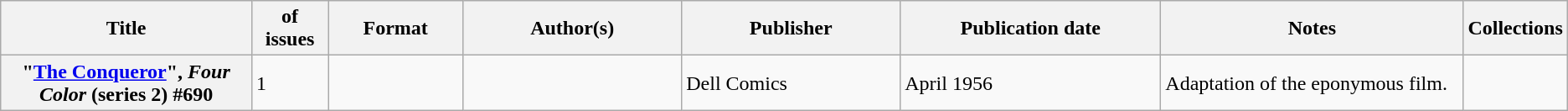<table class="wikitable">
<tr>
<th>Title</th>
<th style="width:40pt"> of issues</th>
<th style="width:75pt">Format</th>
<th style="width:125pt">Author(s)</th>
<th style="width:125pt">Publisher</th>
<th style="width:150pt">Publication date</th>
<th style="width:175pt">Notes</th>
<th>Collections</th>
</tr>
<tr>
<th>"<a href='#'>The Conqueror</a>", <em>Four Color</em> (series 2) #690</th>
<td>1</td>
<td></td>
<td></td>
<td>Dell Comics</td>
<td>April 1956</td>
<td>Adaptation of the eponymous film.</td>
<td></td>
</tr>
</table>
